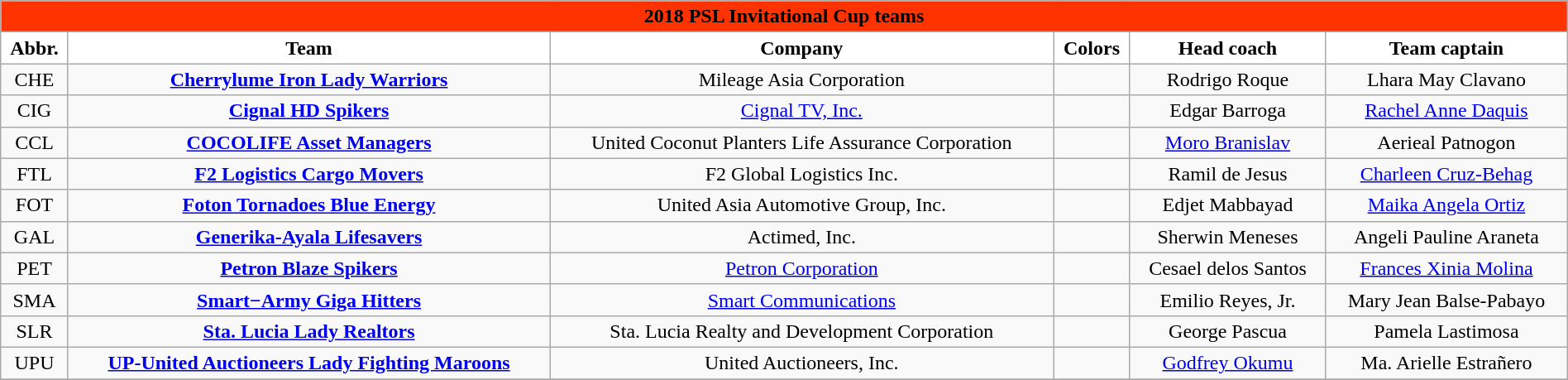<table class="wikitable" style="width:100%; text-align:left">
<tr>
<th style=background:#ff3300 colspan=7><span>2018 PSL Invitational Cup teams</span></th>
</tr>
<tr>
<th style="background:white">Abbr.</th>
<th style="background:white">Team</th>
<th style="background:white">Company</th>
<th style="background:white">Colors</th>
<th style="background:white">Head coach</th>
<th style="background:white">Team captain</th>
</tr>
<tr>
<td align=center>CHE</td>
<td align=center><strong><a href='#'>Cherrylume Iron Lady Warriors</a></strong></td>
<td align=center>Mileage Asia Corporation</td>
<td align=center> </td>
<td align=center> Rodrigo Roque</td>
<td align=center>Lhara May Clavano</td>
</tr>
<tr>
<td align=center>CIG</td>
<td align=center><strong><a href='#'>Cignal HD Spikers</a></strong></td>
<td align=center><a href='#'>Cignal TV, Inc.</a></td>
<td align=center> </td>
<td align=center> Edgar Barroga</td>
<td align=center><a href='#'>Rachel Anne Daquis</a></td>
</tr>
<tr>
<td align=center>CCL</td>
<td align=center><strong><a href='#'>COCOLIFE Asset Managers</a></strong></td>
<td align=center>United Coconut Planters Life Assurance Corporation</td>
<td align=center> </td>
<td align=center> <a href='#'>Moro Branislav</a></td>
<td align=center>Aerieal Patnogon</td>
</tr>
<tr>
<td align=center>FTL</td>
<td align=center><strong><a href='#'>F2 Logistics Cargo Movers</a></strong></td>
<td align=center>F2 Global Logistics Inc.</td>
<td align=center>  </td>
<td align=center> Ramil de Jesus</td>
<td align=center><a href='#'>Charleen Cruz-Behag</a></td>
</tr>
<tr>
<td align=center>FOT</td>
<td align=center><strong><a href='#'>Foton Tornadoes Blue Energy</a></strong></td>
<td align=center>United Asia Automotive Group, Inc.</td>
<td align=center> </td>
<td align=center> Edjet Mabbayad</td>
<td align=center><a href='#'>Maika Angela Ortiz</a></td>
</tr>
<tr>
<td align=center>GAL</td>
<td align=center><strong><a href='#'>Generika-Ayala Lifesavers</a></strong></td>
<td align=center>Actimed, Inc.</td>
<td align=center>  </td>
<td align=center> Sherwin Meneses</td>
<td align=center>Angeli Pauline Araneta</td>
</tr>
<tr>
<td align=center>PET</td>
<td align=center><strong><a href='#'>Petron Blaze Spikers</a></strong></td>
<td align=center><a href='#'>Petron Corporation</a></td>
<td align=center>  </td>
<td align=center> Cesael delos Santos</td>
<td align=center><a href='#'>Frances Xinia Molina</a></td>
</tr>
<tr>
<td align=center>SMA</td>
<td align=center><strong><a href='#'>Smart−Army Giga Hitters</a></strong></td>
<td align=center><a href='#'>Smart Communications</a></td>
<td align=center> </td>
<td align=center> Emilio Reyes, Jr.</td>
<td align=center>Mary Jean Balse-Pabayo</td>
</tr>
<tr>
<td align=center>SLR</td>
<td align=center><strong><a href='#'>Sta. Lucia Lady Realtors</a></strong></td>
<td align=center>Sta. Lucia Realty and Development Corporation</td>
<td align=center>  </td>
<td align=center> George Pascua</td>
<td align=center>Pamela Lastimosa</td>
</tr>
<tr>
<td align=center>UPU</td>
<td align=center><strong><a href='#'>UP-United Auctioneers Lady Fighting Maroons</a></strong></td>
<td align=center>United Auctioneers, Inc.</td>
<td align=center>  </td>
<td align=center> <a href='#'>Godfrey Okumu</a></td>
<td align=center>Ma. Arielle Estrañero</td>
</tr>
<tr>
</tr>
</table>
